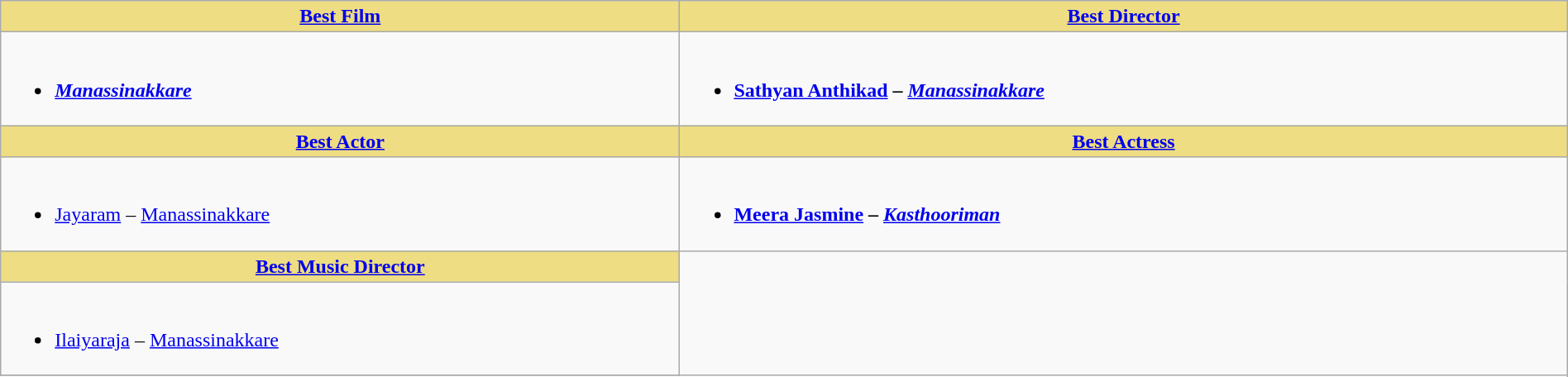<table class="wikitable" width =100%|>
<tr>
<th ! style="background:#eedd82; text-align:center;"><a href='#'>Best Film</a></th>
<th ! style="background:#eedd82; text-align:center;"><a href='#'>Best Director</a></th>
</tr>
<tr>
<td valign="top"><br><ul><li><strong><em><a href='#'>Manassinakkare</a></em></strong></li></ul></td>
<td valign="top"><br><ul><li><strong><a href='#'>Sathyan Anthikad</a> – <em><a href='#'>Manassinakkare</a><strong><em></li></ul></td>
</tr>
<tr>
<th ! style="background:#eedd82; text-align:center;"><a href='#'>Best Actor</a></th>
<th ! style="background:#eedd82; text-align:center;"><a href='#'>Best Actress</a></th>
</tr>
<tr>
<td><br><ul><li></strong><a href='#'>Jayaram</a> – </em><a href='#'>Manassinakkare</a></em></strong></li></ul></td>
<td><br><ul><li><strong><a href='#'>Meera Jasmine</a> – <em><a href='#'>Kasthooriman</a><strong><em></li></ul></td>
</tr>
<tr>
<th ! style="background:#eedd82; text-align:center;"><a href='#'>Best Music Director</a></th>
</tr>
<tr>
<td><br><ul><li></strong><a href='#'>Ilaiyaraja</a> – </em><a href='#'>Manassinakkare</a></em></strong></li></ul></td>
</tr>
<tr>
</tr>
</table>
